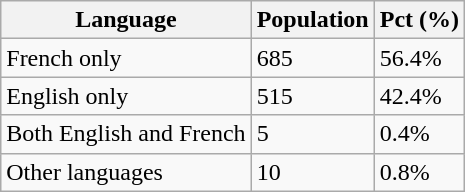<table class="wikitable">
<tr>
<th>Language</th>
<th>Population</th>
<th>Pct (%)</th>
</tr>
<tr>
<td>French only</td>
<td>685</td>
<td>56.4%</td>
</tr>
<tr>
<td>English only</td>
<td>515</td>
<td>42.4%</td>
</tr>
<tr>
<td>Both English and French</td>
<td>5</td>
<td>0.4%</td>
</tr>
<tr>
<td>Other languages</td>
<td>10</td>
<td>0.8%</td>
</tr>
</table>
